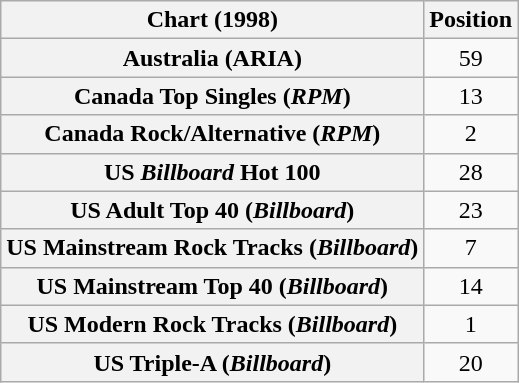<table class="wikitable sortable plainrowheaders" style="text-align:center">
<tr>
<th>Chart (1998)</th>
<th>Position</th>
</tr>
<tr>
<th scope="row">Australia (ARIA)</th>
<td>59</td>
</tr>
<tr>
<th scope="row">Canada Top Singles (<em>RPM</em>)</th>
<td>13</td>
</tr>
<tr>
<th scope="row">Canada Rock/Alternative (<em>RPM</em>)</th>
<td>2</td>
</tr>
<tr>
<th scope="row">US <em>Billboard</em> Hot 100</th>
<td>28</td>
</tr>
<tr>
<th scope="row">US Adult Top 40 (<em>Billboard</em>)</th>
<td>23</td>
</tr>
<tr>
<th scope="row">US Mainstream Rock Tracks (<em>Billboard</em>)</th>
<td>7</td>
</tr>
<tr>
<th scope="row">US Mainstream Top 40 (<em>Billboard</em>)</th>
<td>14</td>
</tr>
<tr>
<th scope="row">US Modern Rock Tracks (<em>Billboard</em>)</th>
<td>1</td>
</tr>
<tr>
<th scope="row">US Triple-A (<em>Billboard</em>)</th>
<td>20</td>
</tr>
</table>
